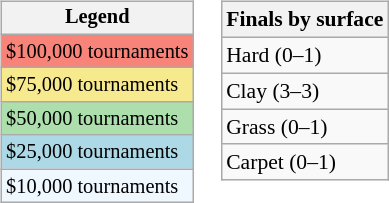<table>
<tr valign=top>
<td><br><table class=wikitable style="font-size:85%">
<tr>
<th>Legend</th>
</tr>
<tr style="background:#f88379;">
<td>$100,000 tournaments</td>
</tr>
<tr style="background:#f7e98e;">
<td>$75,000 tournaments</td>
</tr>
<tr style="background:#addfad;">
<td>$50,000 tournaments</td>
</tr>
<tr style="background:lightblue;">
<td>$25,000 tournaments</td>
</tr>
<tr style="background:#f0f8ff;">
<td>$10,000 tournaments</td>
</tr>
</table>
</td>
<td><br><table class=wikitable style="font-size:90%">
<tr>
<th>Finals by surface</th>
</tr>
<tr>
<td>Hard (0–1)</td>
</tr>
<tr>
<td>Clay (3–3)</td>
</tr>
<tr>
<td>Grass (0–1)</td>
</tr>
<tr>
<td>Carpet (0–1)</td>
</tr>
</table>
</td>
</tr>
</table>
